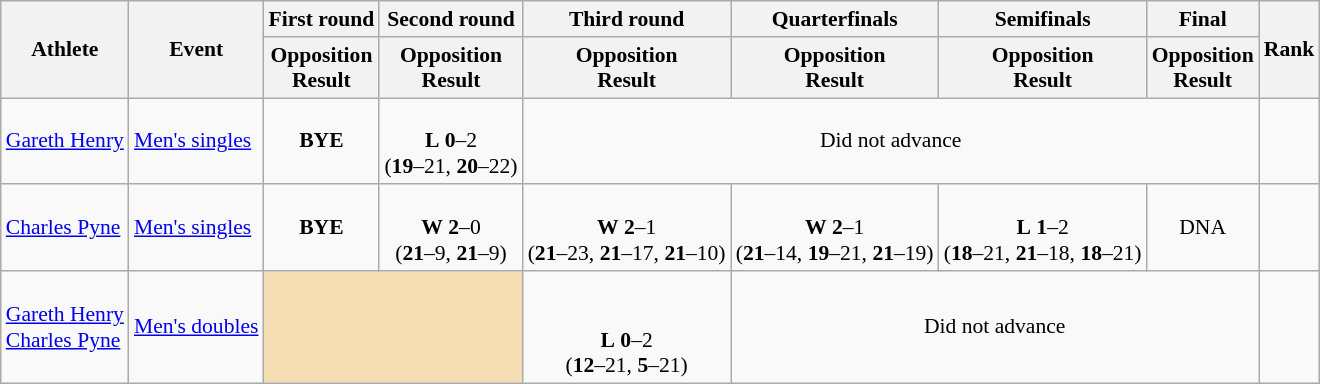<table class="wikitable" style="font-size:90%">
<tr>
<th rowspan="2">Athlete</th>
<th rowspan="2">Event</th>
<th>First round</th>
<th>Second round</th>
<th>Third round</th>
<th>Quarterfinals</th>
<th>Semifinals</th>
<th>Final</th>
<th rowspan="2">Rank</th>
</tr>
<tr>
<th>Opposition<br>Result</th>
<th>Opposition<br>Result</th>
<th>Opposition<br>Result</th>
<th>Opposition<br>Result</th>
<th>Opposition<br>Result</th>
<th>Opposition<br>Result</th>
</tr>
<tr>
<td><a href='#'>Gareth Henry</a></td>
<td><a href='#'>Men's singles</a></td>
<td align=center><strong>BYE</strong></td>
<td align=center><br> <strong>L</strong> <strong>0</strong>–2<br>(<strong>19</strong>–21, <strong>20</strong>–22)</td>
<td align=center colspan=4>Did not advance</td>
<td align=center></td>
</tr>
<tr>
<td><a href='#'>Charles Pyne</a></td>
<td><a href='#'>Men's singles</a></td>
<td align=center><strong>BYE</strong></td>
<td align=center><br> <strong>W</strong> <strong>2</strong>–0<br>(<strong>21</strong>–9, <strong>21</strong>–9)</td>
<td align=center><br> <strong>W</strong> <strong>2</strong>–1<br>(<strong>21</strong>–23, <strong>21</strong>–17, <strong>21</strong>–10)</td>
<td align=center><br> <strong>W</strong> <strong>2</strong>–1<br>(<strong>21</strong>–14, <strong>19</strong>–21, <strong>21</strong>–19)</td>
<td align=center><br> <strong>L</strong> <strong>1</strong>–2<br>(<strong>18</strong>–21, <strong>21</strong>–18, <strong>18</strong>–21)</td>
<td align=center>DNA</td>
<td align=center></td>
</tr>
<tr>
<td><a href='#'>Gareth Henry</a><br><a href='#'>Charles Pyne</a></td>
<td><a href='#'>Men's doubles</a></td>
<td align=center colspan=2 bgcolor=wheat></td>
<td align=center><br><br> <strong>L</strong> <strong>0</strong>–2<br>(<strong>12</strong>–21, <strong>5</strong>–21)</td>
<td align=center colspan=3>Did not advance</td>
<td align=center></td>
</tr>
</table>
